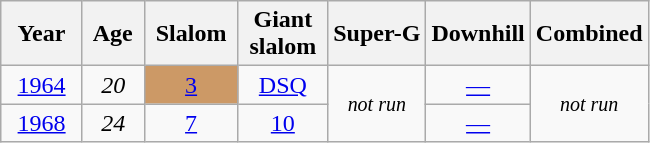<table class=wikitable style="text-align:center">
<tr>
<th>  Year  </th>
<th> Age </th>
<th> Slalom </th>
<th>Giant<br> slalom </th>
<th>Super-G</th>
<th>Downhill</th>
<th>Combined</th>
</tr>
<tr>
<td><a href='#'>1964</a></td>
<td><em>20</em></td>
<td style="background:#c96"><a href='#'>3</a></td>
<td><a href='#'>DSQ</a></td>
<td rowspan=2><small><em>not run</em></small></td>
<td><a href='#'>—</a></td>
<td rowspan=2><small><em>not run</em></small></td>
</tr>
<tr>
<td><a href='#'>1968</a></td>
<td><em>24</em></td>
<td><a href='#'>7</a></td>
<td><a href='#'>10</a></td>
<td><a href='#'>—</a></td>
</tr>
</table>
